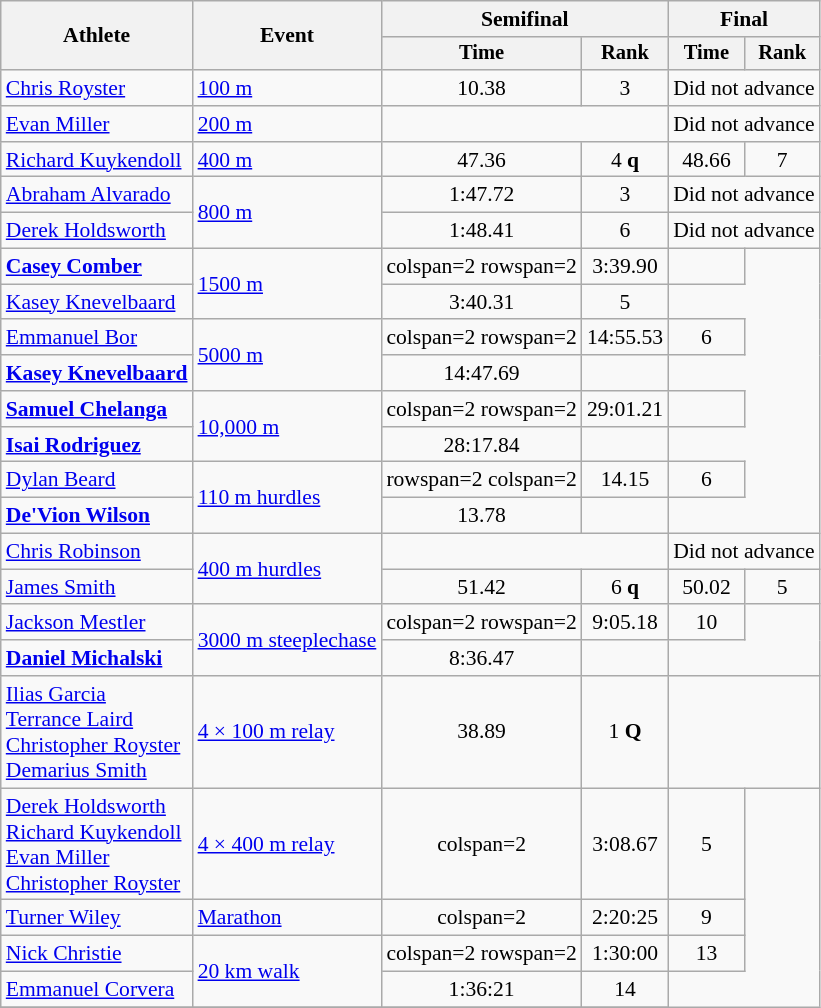<table class=wikitable style=font-size:90%;text-align:center>
<tr>
<th rowspan=2>Athlete</th>
<th rowspan=2>Event</th>
<th colspan=2>Semifinal</th>
<th colspan=2>Final</th>
</tr>
<tr style=font-size:95%>
<th>Time</th>
<th>Rank</th>
<th>Time</th>
<th>Rank</th>
</tr>
<tr>
<td align=left><a href='#'>Chris Royster</a></td>
<td align=left><a href='#'>100 m</a></td>
<td>10.38</td>
<td>3</td>
<td colspan=2>Did not advance</td>
</tr>
<tr>
<td align=left><a href='#'>Evan Miller</a></td>
<td align=left><a href='#'>200 m</a></td>
<td colspan=2></td>
<td colspan=2>Did not advance</td>
</tr>
<tr>
<td align=left><a href='#'>Richard Kuykendoll</a></td>
<td align=left><a href='#'>400 m</a></td>
<td>47.36</td>
<td>4 <strong>q</strong></td>
<td>48.66</td>
<td>7</td>
</tr>
<tr>
<td align=left><a href='#'>Abraham Alvarado</a></td>
<td align=left rowspan=2><a href='#'>800 m</a></td>
<td>1:47.72</td>
<td>3</td>
<td colspan=2>Did not advance</td>
</tr>
<tr>
<td align=left><a href='#'>Derek Holdsworth</a></td>
<td>1:48.41</td>
<td>6</td>
<td colspan=2>Did not advance</td>
</tr>
<tr>
<td align=left><strong><a href='#'>Casey Comber</a></strong></td>
<td align=left rowspan=2><a href='#'>1500 m</a></td>
<td>colspan=2 rowspan=2 </td>
<td>3:39.90</td>
<td></td>
</tr>
<tr>
<td align=left><a href='#'>Kasey Knevelbaard</a></td>
<td>3:40.31</td>
<td>5</td>
</tr>
<tr>
<td align=left><a href='#'>Emmanuel Bor</a></td>
<td align=left rowspan=2><a href='#'>5000 m</a></td>
<td>colspan=2 rowspan=2 </td>
<td>14:55.53</td>
<td>6</td>
</tr>
<tr>
<td align=left><strong><a href='#'>Kasey Knevelbaard</a></strong></td>
<td>14:47.69</td>
<td></td>
</tr>
<tr>
<td align=left><strong><a href='#'>Samuel Chelanga</a></strong></td>
<td align=left rowspan=2><a href='#'>10,000 m</a></td>
<td>colspan=2 rowspan=2 </td>
<td>29:01.21</td>
<td></td>
</tr>
<tr>
<td align=left><strong><a href='#'>Isai Rodriguez</a></strong></td>
<td>28:17.84</td>
<td></td>
</tr>
<tr>
<td align=left><a href='#'>Dylan Beard</a></td>
<td align=left rowspan=2><a href='#'>110 m hurdles</a></td>
<td>rowspan=2 colspan=2 </td>
<td>14.15</td>
<td>6</td>
</tr>
<tr>
<td align=left><strong><a href='#'>De'Vion Wilson</a></strong></td>
<td>13.78</td>
<td></td>
</tr>
<tr>
<td align=left><a href='#'>Chris Robinson</a></td>
<td align=left rowspan=2><a href='#'>400 m hurdles</a></td>
<td colspan=2></td>
<td colspan=2>Did not advance</td>
</tr>
<tr>
<td align=left><a href='#'>James Smith</a></td>
<td>51.42</td>
<td>6 <strong>q</strong></td>
<td>50.02</td>
<td>5</td>
</tr>
<tr>
<td align=left><a href='#'>Jackson Mestler</a></td>
<td align=left rowspan=2><a href='#'>3000 m steeplechase</a></td>
<td>colspan=2 rowspan=2 </td>
<td>9:05.18</td>
<td>10</td>
</tr>
<tr>
<td align=left><strong><a href='#'>Daniel Michalski</a></strong></td>
<td>8:36.47</td>
<td></td>
</tr>
<tr>
<td align=left><a href='#'>Ilias Garcia</a><br><a href='#'>Terrance Laird</a><br><a href='#'>Christopher Royster</a><br><a href='#'>Demarius Smith</a></td>
<td align=left><a href='#'>4 × 100 m relay</a></td>
<td>38.89</td>
<td>1 <strong>Q</strong></td>
<td colspan=2></td>
</tr>
<tr>
<td align=left><a href='#'>Derek Holdsworth</a><br><a href='#'>Richard Kuykendoll</a><br><a href='#'>Evan Miller</a><br><a href='#'>Christopher Royster</a></td>
<td align=left><a href='#'>4 × 400 m relay</a></td>
<td>colspan=2 </td>
<td>3:08.67</td>
<td>5</td>
</tr>
<tr>
<td align=left><a href='#'>Turner Wiley</a></td>
<td align=left><a href='#'>Marathon</a></td>
<td>colspan=2 </td>
<td>2:20:25</td>
<td>9</td>
</tr>
<tr>
<td align=left><a href='#'>Nick Christie</a></td>
<td align=left rowspan=2><a href='#'>20 km walk</a></td>
<td>colspan=2 rowspan=2 </td>
<td>1:30:00</td>
<td>13</td>
</tr>
<tr>
<td align=left><a href='#'>Emmanuel Corvera</a></td>
<td>1:36:21</td>
<td>14</td>
</tr>
<tr>
</tr>
</table>
